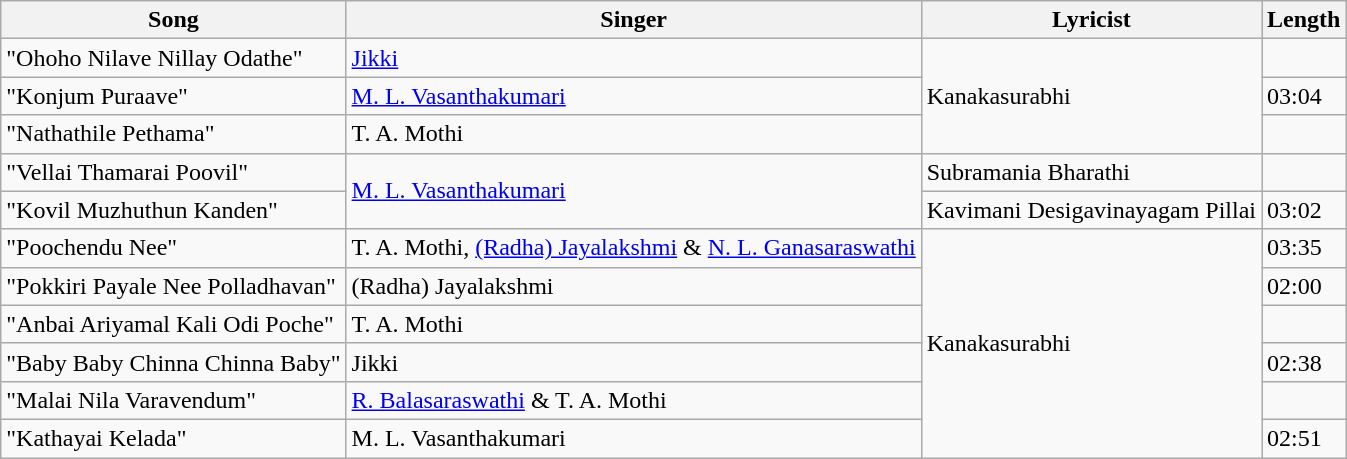<table class="wikitable">
<tr>
<th>Song</th>
<th>Singer</th>
<th>Lyricist</th>
<th>Length</th>
</tr>
<tr>
<td>"Ohoho Nilave Nillay Odathe"</td>
<td><a href='#'>Jikki</a></td>
<td rowspan=3>Kanakasurabhi</td>
<td></td>
</tr>
<tr>
<td>"Konjum Puraave"</td>
<td><a href='#'>M. L. Vasanthakumari</a></td>
<td>03:04</td>
</tr>
<tr>
<td>"Nathathile Pethama"</td>
<td>T. A. Mothi</td>
<td></td>
</tr>
<tr>
<td>"Vellai Thamarai Poovil"</td>
<td rowspan=2><a href='#'>M. L. Vasanthakumari</a></td>
<td>Subramania Bharathi</td>
<td></td>
</tr>
<tr>
<td>"Kovil Muzhuthun Kanden"</td>
<td>Kavimani Desigavinayagam Pillai</td>
<td>03:02</td>
</tr>
<tr>
<td>"Poochendu Nee"</td>
<td>T. A. Mothi, <a href='#'>(Radha) Jayalakshmi</a> & <a href='#'>N. L. Ganasaraswathi</a></td>
<td rowspan=6>Kanakasurabhi</td>
<td>03:35</td>
</tr>
<tr>
<td>"Pokkiri Payale Nee Polladhavan"</td>
<td>(Radha) Jayalakshmi</td>
<td>02:00</td>
</tr>
<tr>
<td>"Anbai Ariyamal Kali Odi Poche"</td>
<td>T. A. Mothi</td>
<td></td>
</tr>
<tr>
<td>"Baby Baby Chinna Chinna Baby"</td>
<td>Jikki</td>
<td>02:38</td>
</tr>
<tr>
<td>"Malai Nila Varavendum"</td>
<td><a href='#'>R. Balasaraswathi</a> & T. A. Mothi</td>
<td></td>
</tr>
<tr>
<td>"Kathayai Kelada"</td>
<td>M. L. Vasanthakumari</td>
<td>02:51</td>
</tr>
</table>
